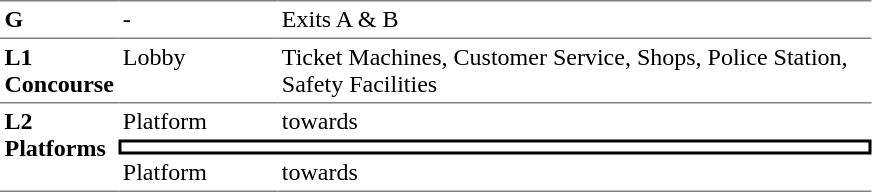<table border=0 cellspacing=0 cellpadding=3>
<tr>
<td style="border-top:solid 1px gray;" width=50 valign=top><strong>G</strong></td>
<td style="border-top:solid 1px gray;" width=100 valign=top>-</td>
<td style="border-top:solid 1px gray;" width=390 valign=top>Exits A & B</td>
</tr>
<tr>
<td style="border-bottom:solid 1px gray; border-top:solid 1px gray;" valign=top><strong>L1<br>Concourse</strong></td>
<td style="border-bottom:solid 1px gray; border-top:solid 1px gray;" valign=top>Lobby</td>
<td style="border-bottom:solid 1px gray; border-top:solid 1px gray;" valign=top>Ticket Machines, Customer Service, Shops, Police Station, Safety Facilities</td>
</tr>
<tr>
<td style="border-bottom:solid 1px gray;" rowspan=3 valign=top><strong>L2<br>Platforms</strong></td>
<td>Platform </td>
<td>  towards  </td>
</tr>
<tr>
<td style="border-right:solid 2px black;border-left:solid 2px black;border-top:solid 2px black;border-bottom:solid 2px black;text-align:center;" colspan=2></td>
</tr>
<tr>
<td style="border-bottom:solid 1px gray;">Platform </td>
<td style="border-bottom:solid 1px gray;">  towards   </td>
</tr>
</table>
